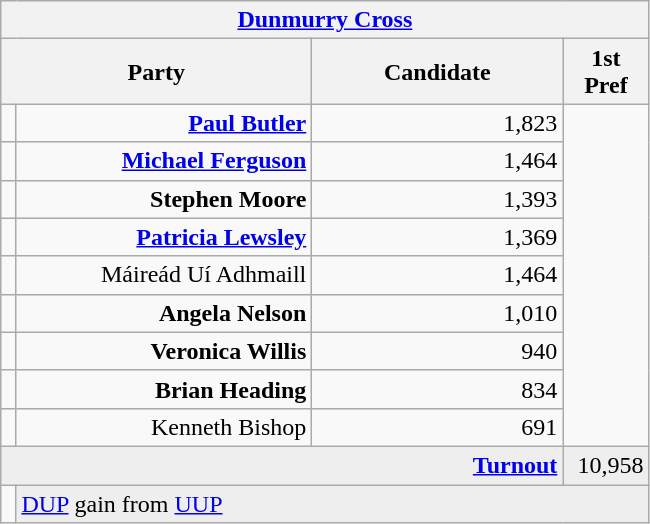<table class="wikitable">
<tr>
<th colspan="4" align="center"><a href='#'>Dunmurry Cross</a></th>
</tr>
<tr>
<th colspan="2" align="center" width=200>Party</th>
<th width=160>Candidate</th>
<th width=50>1st Pref</th>
</tr>
<tr>
<td></td>
<td align="right"><strong><a href='#'>Paul Butler</a></strong></td>
<td align="right">1,823</td>
</tr>
<tr>
<td></td>
<td align="right"><strong><a href='#'>Michael Ferguson</a></strong></td>
<td align="right">1,464</td>
</tr>
<tr>
<td></td>
<td align="right"><strong>Stephen Moore</strong></td>
<td align="right">1,393</td>
</tr>
<tr>
<td></td>
<td align="right"><strong><a href='#'>Patricia Lewsley</a></strong></td>
<td align="right">1,369</td>
</tr>
<tr>
<td></td>
<td align="right">Máireád Uí Adhmaill</td>
<td align="right">1,464</td>
</tr>
<tr>
<td></td>
<td align="right"><strong>Angela Nelson</strong></td>
<td align="right">1,010</td>
</tr>
<tr>
<td></td>
<td align="right"><strong>Veronica Willis</strong></td>
<td align="right">940</td>
</tr>
<tr>
<td></td>
<td align="right"><strong>Brian Heading</strong></td>
<td align="right">834</td>
</tr>
<tr>
<td></td>
<td align="right">Kenneth Bishop</td>
<td align="right">691</td>
</tr>
<tr bgcolor="EEEEEE">
<td colspan=3 align="right"><strong><a href='#'>Turnout</a></strong></td>
<td align="right">10,958</td>
</tr>
<tr>
<td bgcolor=></td>
<td colspan=3 bgcolor="EEEEEE"><a href='#'>DUP</a> gain from <a href='#'>UUP</a></td>
</tr>
</table>
